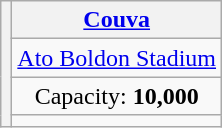<table class="wikitable" style="text-align:center">
<tr>
<th rowspan="8"></th>
<th><a href='#'>Couva</a></th>
</tr>
<tr>
<td><a href='#'>Ato Boldon Stadium</a></td>
</tr>
<tr>
<td>Capacity: <strong>10,000</strong></td>
</tr>
<tr>
<td></td>
</tr>
</table>
